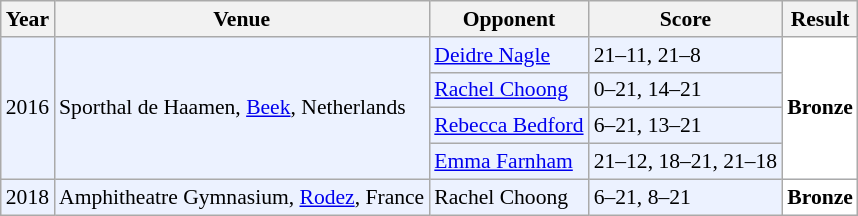<table class="sortable wikitable" style="font-size: 90%;">
<tr>
<th>Year</th>
<th>Venue</th>
<th>Opponent</th>
<th>Score</th>
<th>Result</th>
</tr>
<tr style="background:#ECF2FF">
<td rowspan="4" align="center">2016</td>
<td rowspan="4" align="left">Sporthal de Haamen, <a href='#'>Beek</a>, Netherlands</td>
<td align="left"> <a href='#'>Deidre Nagle</a></td>
<td align="left">21–11, 21–8</td>
<td rowspan="4" style="text-align:left; background:white"> <strong>Bronze</strong></td>
</tr>
<tr style="background:#ECF2FF">
<td align="left"> <a href='#'>Rachel Choong</a></td>
<td align="left">0–21, 14–21</td>
</tr>
<tr style="background:#ECF2FF">
<td align="left"> <a href='#'>Rebecca Bedford</a></td>
<td align="left">6–21, 13–21</td>
</tr>
<tr style="background:#ECF2FF">
<td align="left"> <a href='#'>Emma Farnham</a></td>
<td align="left">21–12, 18–21, 21–18</td>
</tr>
<tr style="background:#ECF2FF">
<td align="center">2018</td>
<td align="left">Amphitheatre Gymnasium, <a href='#'>Rodez</a>, France</td>
<td align="left"> Rachel Choong</td>
<td align="left">6–21, 8–21</td>
<td style="text-align:left; background:white"> <strong>Bronze</strong></td>
</tr>
</table>
